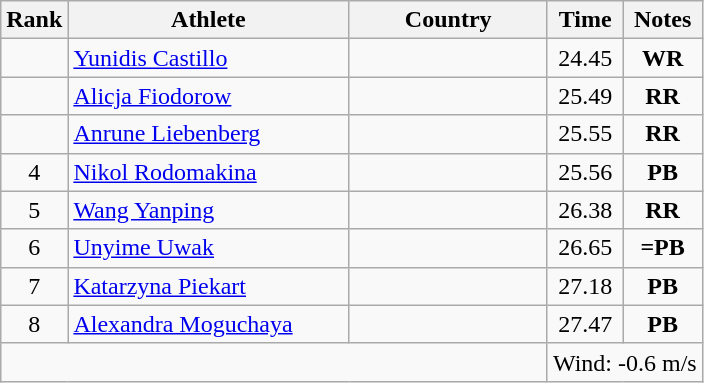<table class="wikitable sortable" style="text-align:center">
<tr>
<th>Rank</th>
<th style="width:180px">Athlete</th>
<th style="width:125px">Country</th>
<th>Time</th>
<th>Notes</th>
</tr>
<tr>
<td></td>
<td style="text-align:left;"><a href='#'>Yunidis Castillo</a></td>
<td style="text-align:left;"></td>
<td>24.45</td>
<td><strong>WR</strong></td>
</tr>
<tr>
<td></td>
<td style="text-align:left;"><a href='#'>Alicja Fiodorow</a></td>
<td style="text-align:left;"></td>
<td>25.49</td>
<td><strong>RR</strong></td>
</tr>
<tr>
<td></td>
<td style="text-align:left;"><a href='#'>Anrune Liebenberg</a></td>
<td style="text-align:left;"></td>
<td>25.55</td>
<td><strong>RR</strong></td>
</tr>
<tr>
<td>4</td>
<td style="text-align:left;"><a href='#'>Nikol Rodomakina</a></td>
<td style="text-align:left;"></td>
<td>25.56</td>
<td><strong>PB</strong></td>
</tr>
<tr>
<td>5</td>
<td style="text-align:left;"><a href='#'>Wang Yanping</a></td>
<td style="text-align:left;"></td>
<td>26.38</td>
<td><strong>RR</strong></td>
</tr>
<tr>
<td>6</td>
<td style="text-align:left;"><a href='#'>Unyime Uwak</a></td>
<td style="text-align:left;"></td>
<td>26.65</td>
<td><strong>=PB</strong></td>
</tr>
<tr>
<td>7</td>
<td style="text-align:left;"><a href='#'>Katarzyna Piekart</a></td>
<td style="text-align:left;"></td>
<td>27.18</td>
<td><strong>PB</strong></td>
</tr>
<tr>
<td>8</td>
<td style="text-align:left;"><a href='#'>Alexandra Moguchaya</a></td>
<td style="text-align:left;"></td>
<td>27.47</td>
<td><strong>PB</strong></td>
</tr>
<tr class="sortbottom">
<td colspan="3"></td>
<td colspan="2">Wind: -0.6 m/s</td>
</tr>
</table>
